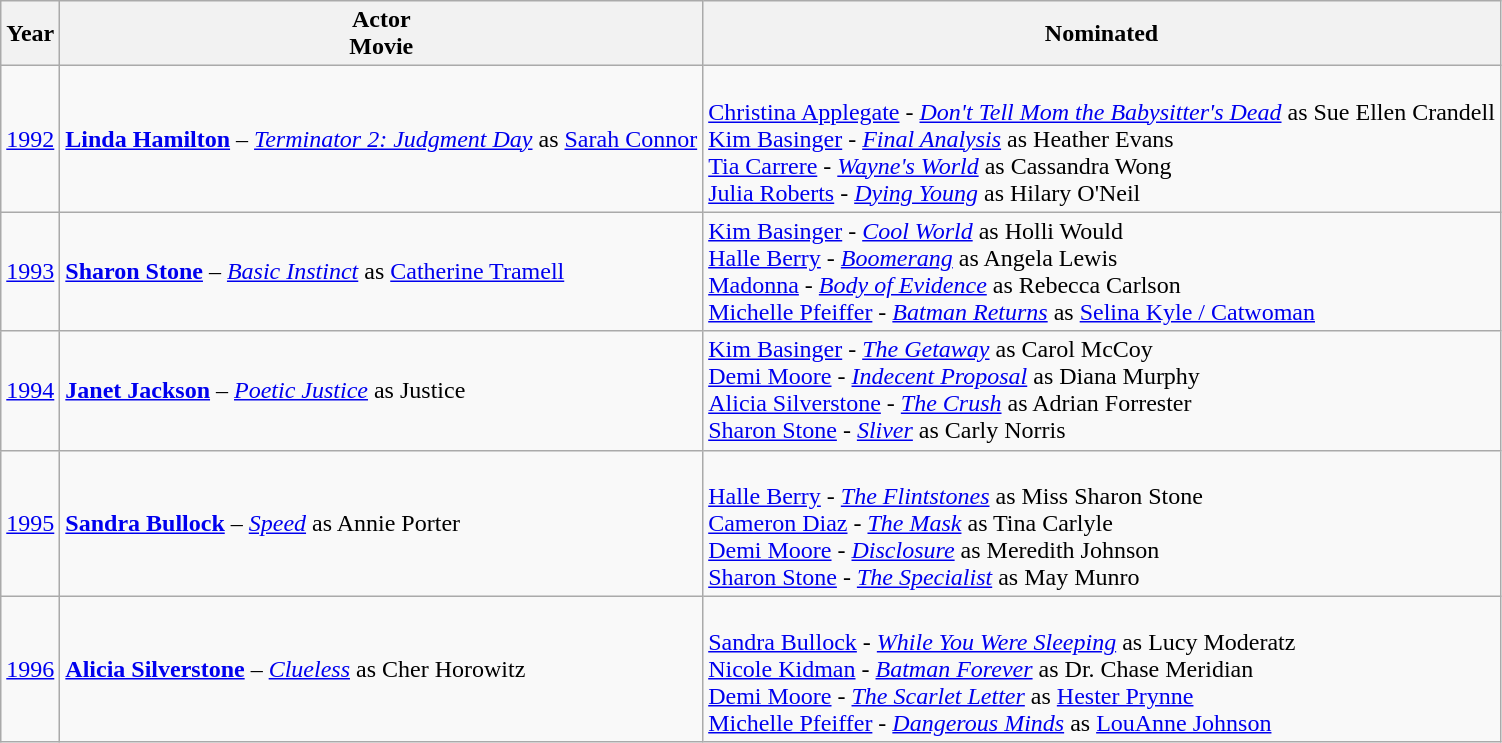<table class="wikitable">
<tr>
<th>Year</th>
<th>Actor <br> Movie</th>
<th>Nominated</th>
</tr>
<tr>
<td><a href='#'>1992</a></td>
<td><strong><a href='#'>Linda Hamilton</a></strong> – <em><a href='#'>Terminator 2: Judgment Day</a></em> as <a href='#'>Sarah Connor</a></td>
<td><br><a href='#'>Christina Applegate</a> - <em><a href='#'>Don't Tell Mom the Babysitter's Dead</a></em> as Sue Ellen Crandell <br><a href='#'>Kim Basinger</a> - <em><a href='#'>Final Analysis</a></em> as Heather Evans <br><a href='#'>Tia Carrere</a> - <em><a href='#'>Wayne's World</a></em> as Cassandra Wong <br><a href='#'>Julia Roberts</a> - <em><a href='#'>Dying Young</a></em> as Hilary O'Neil</td>
</tr>
<tr>
<td><a href='#'>1993</a></td>
<td><strong><a href='#'>Sharon Stone</a></strong> – <em><a href='#'>Basic Instinct</a></em> as <a href='#'>Catherine Tramell</a></td>
<td><a href='#'>Kim Basinger</a> - <em><a href='#'>Cool World</a></em> as Holli Would <br><a href='#'>Halle Berry</a> - <em><a href='#'>Boomerang</a></em> as Angela Lewis <br><a href='#'>Madonna</a> - <em><a href='#'>Body of Evidence</a></em> as Rebecca Carlson <br><a href='#'>Michelle Pfeiffer</a> - <em><a href='#'>Batman Returns</a></em> as <a href='#'>Selina Kyle / Catwoman</a></td>
</tr>
<tr>
<td><a href='#'>1994</a></td>
<td><strong><a href='#'>Janet Jackson</a></strong> – <em><a href='#'>Poetic Justice</a></em> as Justice</td>
<td><a href='#'>Kim Basinger</a> - <em><a href='#'>The Getaway</a></em> as Carol McCoy <br><a href='#'>Demi Moore</a> - <em><a href='#'>Indecent Proposal</a></em> as Diana Murphy <br><a href='#'>Alicia Silverstone</a> - <em><a href='#'>The Crush</a></em> as Adrian Forrester <br><a href='#'>Sharon Stone</a> - <em><a href='#'>Sliver</a></em> as Carly Norris</td>
</tr>
<tr>
<td><a href='#'>1995</a></td>
<td><strong><a href='#'>Sandra Bullock</a></strong> – <em><a href='#'>Speed</a></em> as Annie Porter</td>
<td><br><a href='#'>Halle Berry</a> - <em><a href='#'>The Flintstones</a></em> as Miss Sharon Stone <br><a href='#'>Cameron Diaz</a> - <em><a href='#'>The Mask</a></em> as Tina Carlyle <br><a href='#'>Demi Moore</a> - <em><a href='#'>Disclosure</a></em> as Meredith Johnson <br><a href='#'>Sharon Stone</a> - <em><a href='#'>The Specialist</a></em> as May Munro</td>
</tr>
<tr>
<td><a href='#'>1996</a></td>
<td><strong><a href='#'>Alicia Silverstone</a></strong> – <em><a href='#'>Clueless</a></em> as Cher Horowitz</td>
<td><br><a href='#'>Sandra Bullock</a> - <em><a href='#'>While You Were Sleeping</a></em> as Lucy Moderatz <br><a href='#'>Nicole Kidman</a> - <em><a href='#'>Batman Forever</a></em> as Dr. Chase Meridian <br><a href='#'>Demi Moore</a> - <em><a href='#'>The Scarlet Letter</a></em> as <a href='#'>Hester Prynne</a> <br><a href='#'>Michelle Pfeiffer</a> - <em><a href='#'>Dangerous Minds</a></em> as <a href='#'>LouAnne Johnson</a></td>
</tr>
</table>
